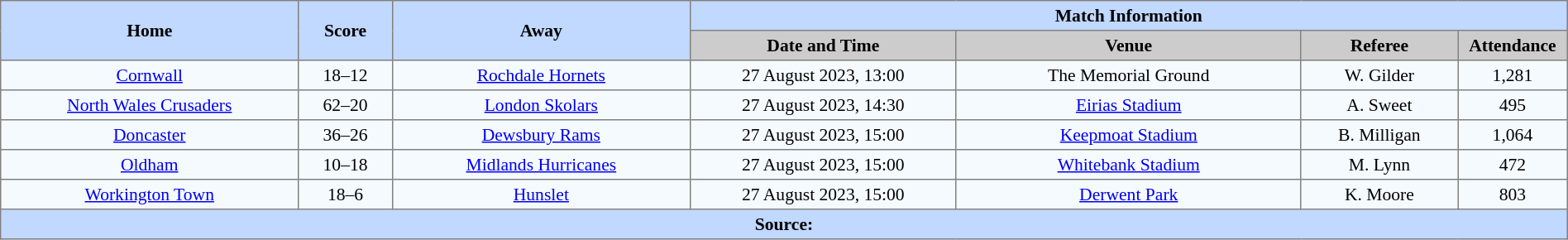<table border=1 style="border-collapse:collapse; font-size:90%; text-align:center;" cellpadding=3 cellspacing=0 width=100%>
<tr bgcolor=#C1D8FF>
<th scope="col" rowspan=2 width=19%>Home</th>
<th scope="col" rowspan=2 width=6%>Score</th>
<th scope="col" rowspan=2 width=19%>Away</th>
<th colspan=4>Match Information</th>
</tr>
<tr bgcolor=#CCCCCC>
<th scope="col" width=17%>Date and Time</th>
<th scope="col" width=22%>Venue</th>
<th scope="col" width=10%>Referee</th>
<th scope="col" width=7%>Attendance</th>
</tr>
<tr bgcolor=#F5FAFF>
<td> <a href='#'>Cornwall</a></td>
<td>18–12</td>
<td> <a href='#'>Rochdale Hornets</a></td>
<td>27 August 2023, 13:00</td>
<td>The Memorial Ground</td>
<td>W. Gilder</td>
<td>1,281</td>
</tr>
<tr bgcolor=#F5FAFF>
<td>  <a href='#'>North Wales Crusaders</a></td>
<td>62–20</td>
<td> <a href='#'>London Skolars</a></td>
<td>27 August 2023, 14:30</td>
<td><a href='#'>Eirias Stadium</a></td>
<td>A. Sweet</td>
<td>495</td>
</tr>
<tr bgcolor=#F5FAFF>
<td> <a href='#'>Doncaster</a></td>
<td>36–26</td>
<td> <a href='#'>Dewsbury Rams</a></td>
<td>27 August 2023, 15:00</td>
<td><a href='#'>Keepmoat Stadium</a></td>
<td>B. Milligan</td>
<td>1,064</td>
</tr>
<tr bgcolor=#F5FAFF>
<td> <a href='#'>Oldham</a></td>
<td>10–18</td>
<td> <a href='#'>Midlands Hurricanes</a></td>
<td>27 August 2023, 15:00</td>
<td><a href='#'>Whitebank Stadium</a></td>
<td>M. Lynn</td>
<td>472</td>
</tr>
<tr bgcolor=#F5FAFF>
<td> <a href='#'>Workington Town</a></td>
<td>18–6</td>
<td> <a href='#'>Hunslet</a></td>
<td>27 August 2023, 15:00</td>
<td><a href='#'>Derwent Park</a></td>
<td>K. Moore</td>
<td>803</td>
</tr>
<tr style="background:#c1d8ff;">
<th colspan=7>Source:</th>
</tr>
</table>
